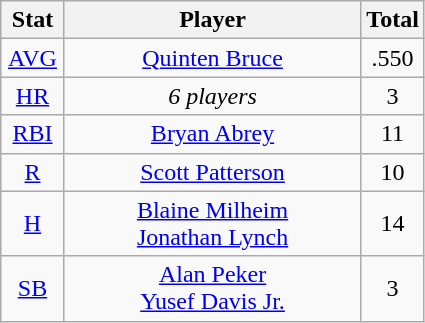<table class="wikitable" style="text-align:center;">
<tr>
<th style="width:15%;">Stat</th>
<th>Player</th>
<th style="width:15%;">Total</th>
</tr>
<tr>
<td><a href='#'>AVG</a></td>
<td> <a href='#'>Quinten Bruce</a></td>
<td>.550</td>
</tr>
<tr>
<td><a href='#'>HR</a></td>
<td><em>6 players</em></td>
<td>3</td>
</tr>
<tr>
<td><a href='#'>RBI</a></td>
<td> <a href='#'>Bryan Abrey</a></td>
<td>11</td>
</tr>
<tr>
<td><a href='#'>R</a></td>
<td> <a href='#'>Scott Patterson</a></td>
<td>10</td>
</tr>
<tr>
<td><a href='#'>H</a></td>
<td> <a href='#'>Blaine Milheim</a><br> <a href='#'>Jonathan Lynch</a></td>
<td>14</td>
</tr>
<tr>
<td><a href='#'>SB</a></td>
<td> <a href='#'>Alan Peker</a><br> <a href='#'>Yusef Davis Jr.</a></td>
<td>3</td>
</tr>
</table>
